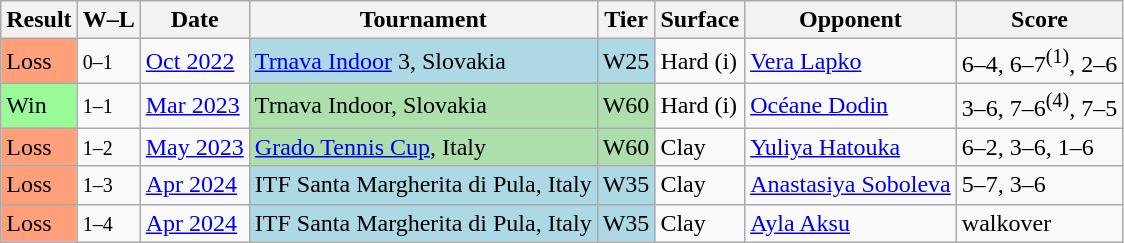<table class="sortable wikitable">
<tr>
<th>Result</th>
<th class="unsortable">W–L</th>
<th>Date</th>
<th>Tournament</th>
<th>Tier</th>
<th>Surface</th>
<th>Opponent</th>
<th class="unsortable">Score</th>
</tr>
<tr>
<td style="background:#ffa07a;">Loss</td>
<td><small>0–1</small></td>
<td><a href='#'>Oct 2022</a></td>
<td style="background:lightblue;"><a href='#'>Trnava Indoor</a> 3, Slovakia</td>
<td style="background:lightblue;">W25</td>
<td>Hard (i)</td>
<td> <a href='#'>Vera Lapko</a></td>
<td>6–4, 6–7<sup>(1)</sup>, 2–6</td>
</tr>
<tr>
<td style="background:#98FB98;">Win</td>
<td><small>1–1</small></td>
<td><a href='#'>Mar 2023</a></td>
<td style="background:#addfad;">Trnava Indoor, Slovakia</td>
<td style="background:#addfad;">W60</td>
<td>Hard (i)</td>
<td> <a href='#'>Océane Dodin</a></td>
<td>3–6, 7–6<sup>(4)</sup>, 7–5</td>
</tr>
<tr>
<td style="background:#ffa07a;">Loss</td>
<td><small>1–2</small></td>
<td><a href='#'>May 2023</a></td>
<td style="background:#addfad;"><a href='#'>Grado Tennis Cup</a>, Italy</td>
<td style="background:#addfad;">W60</td>
<td>Clay</td>
<td> <a href='#'>Yuliya Hatouka</a></td>
<td>6–2, 3–6, 1–6</td>
</tr>
<tr>
<td style="background:#ffa07a;">Loss</td>
<td><small>1–3</small></td>
<td><a href='#'>Apr 2024</a></td>
<td style="background:lightblue;">ITF Santa Margherita di Pula, Italy</td>
<td style="background:lightblue;">W35</td>
<td>Clay</td>
<td> <a href='#'>Anastasiya Soboleva</a></td>
<td>5–7, 3–6</td>
</tr>
<tr>
<td style="background:#ffa07a;">Loss</td>
<td><small>1–4</small></td>
<td><a href='#'>Apr 2024</a></td>
<td style="background:lightblue;">ITF Santa Margherita di Pula, Italy</td>
<td style="background:lightblue;">W35</td>
<td>Clay</td>
<td> <a href='#'>Ayla Aksu</a></td>
<td>walkover</td>
</tr>
</table>
